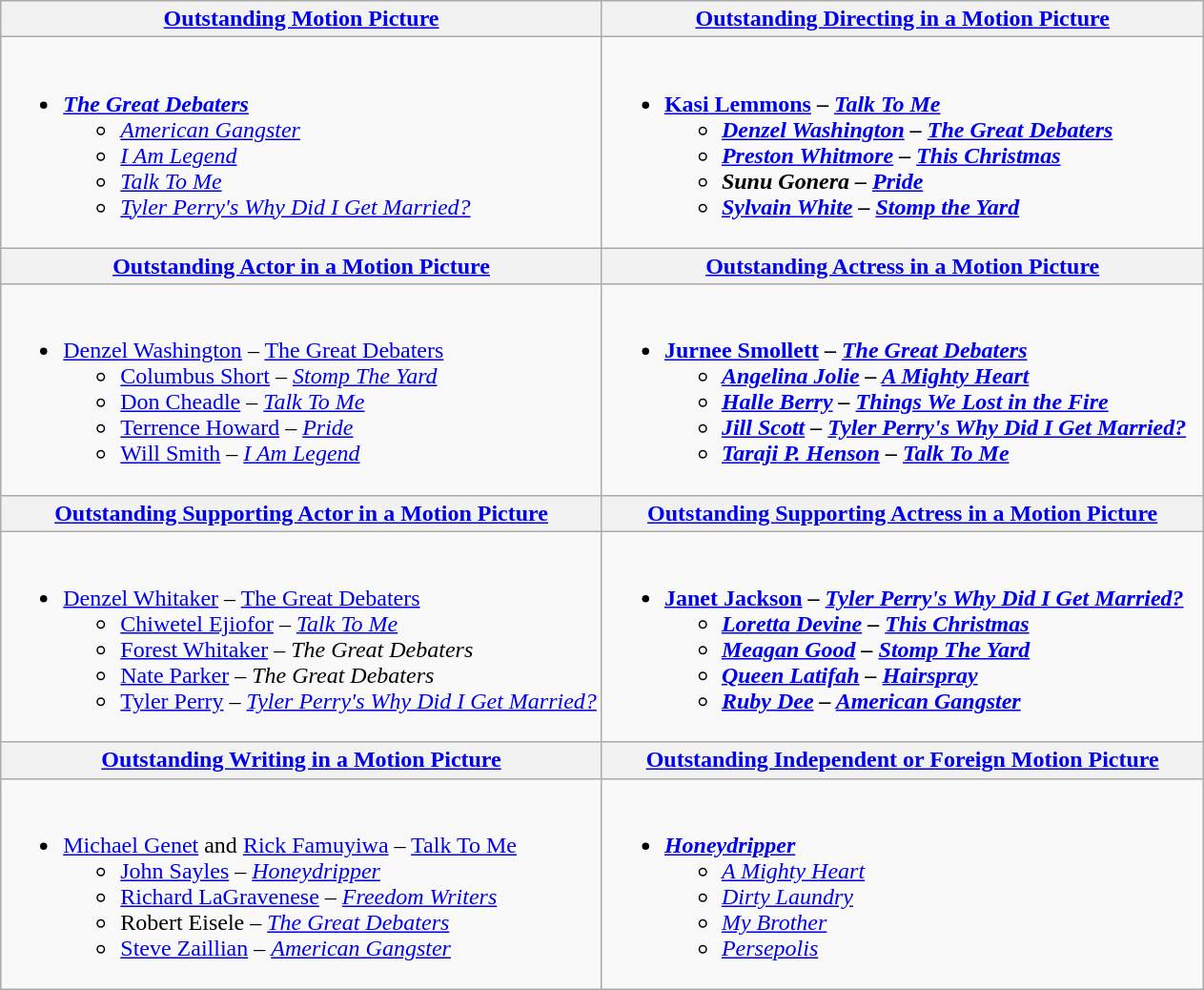<table class="wikitable">
<tr>
<th style="width=100%"><a href='#'>Outstanding Motion Picture</a></th>
<th style="width=50%"><a href='#'>Outstanding Directing in a Motion Picture</a></th>
</tr>
<tr>
<td width="50%" valign="top"><br><ul><li><strong><em><a href='#'>The Great Debaters</a></em></strong><ul><li><em><a href='#'>American Gangster</a></em></li><li><em><a href='#'>I Am Legend</a></em></li><li><em><a href='#'>Talk To Me</a></em></li><li><em><a href='#'>Tyler Perry's Why Did I Get Married?</a></em></li></ul></li></ul></td>
<td width="50%" valign="top"><br><ul><li><strong><a href='#'>Kasi Lemmons</a> – <em><a href='#'>Talk To Me</a><strong><em><ul><li><a href='#'>Denzel Washington</a> – </em><a href='#'>The Great Debaters</a><em></li><li><a href='#'>Preston Whitmore</a> – </em><a href='#'>This Christmas</a><em></li><li>Sunu Gonera – </em><a href='#'>Pride</a><em></li><li><a href='#'>Sylvain White</a> – </em><a href='#'>Stomp the Yard</a><em></li></ul></li></ul></td>
</tr>
<tr>
<th style="width=50%"><a href='#'>Outstanding Actor in a Motion Picture</a></th>
<th style="width=50%"><a href='#'>Outstanding Actress in a Motion Picture</a></th>
</tr>
<tr>
<td valign="top" width="50%"><br><ul><li></strong><a href='#'>Denzel Washington</a><strong> </strong>– </em><a href='#'>The Great Debaters</a></em></strong><ul><li><a href='#'>Columbus Short</a> – <em><a href='#'>Stomp The Yard</a></em></li><li><a href='#'>Don Cheadle</a> – <em><a href='#'>Talk To Me</a></em></li><li><a href='#'>Terrence Howard</a> – <em><a href='#'>Pride</a></em></li><li><a href='#'>Will Smith</a> – <em><a href='#'>I Am Legend</a></em></li></ul></li></ul></td>
<td valign="top" width="50%"><br><ul><li><strong><a href='#'>Jurnee Smollett</a> – <em><a href='#'>The Great Debaters</a><strong><em><ul><li><a href='#'>Angelina Jolie</a> – </em><a href='#'>A Mighty Heart</a><em></li><li><a href='#'>Halle Berry</a> – </em><a href='#'>Things We Lost in the Fire</a><em></li><li><a href='#'>Jill Scott</a> – </em><a href='#'>Tyler Perry's Why Did I Get Married?</a><em></li><li><a href='#'>Taraji P. Henson</a> – </em><a href='#'>Talk To Me</a><em></li></ul></li></ul></td>
</tr>
<tr>
<th style="width=50%"><a href='#'>Outstanding Supporting Actor in a Motion Picture</a></th>
<th style="width=50%"><a href='#'>Outstanding Supporting Actress in a Motion Picture</a></th>
</tr>
<tr>
<td valign="top" width="50%"><br><ul><li></strong><a href='#'>Denzel Whitaker</a> – </em><a href='#'>The Great Debaters</a></em></strong><ul><li><a href='#'>Chiwetel Ejiofor</a> – <em><a href='#'>Talk To Me</a></em></li><li><a href='#'>Forest Whitaker</a> – <em>The Great Debaters</em></li><li><a href='#'>Nate Parker</a> – <em>The Great Debaters</em></li><li><a href='#'>Tyler Perry</a> – <em><a href='#'>Tyler Perry's Why Did I Get Married?</a></em></li></ul></li></ul></td>
<td valign="top" width="50%"><br><ul><li><strong><a href='#'>Janet Jackson</a> – <em><a href='#'>Tyler Perry's Why Did I Get Married?</a><strong><em><ul><li><a href='#'>Loretta Devine</a> – </em><a href='#'>This Christmas</a><em></li><li><a href='#'>Meagan Good</a> – </em><a href='#'>Stomp The Yard</a><em></li><li><a href='#'>Queen Latifah</a> – </em><a href='#'>Hairspray</a><em></li><li><a href='#'>Ruby Dee</a> – </em><a href='#'>American Gangster</a><em></li></ul></li></ul></td>
</tr>
<tr>
<th style="width=50%"><a href='#'>Outstanding Writing in a Motion Picture</a></th>
<th style="width=50%"><a href='#'>Outstanding Independent or Foreign Motion Picture</a></th>
</tr>
<tr>
<td valign="top" width="50%"><br><ul><li></strong><a href='#'>Michael Genet</a> and <a href='#'>Rick Famuyiwa</a> – </em><a href='#'>Talk To Me</a></em></strong><ul><li><a href='#'>John Sayles</a> – <em><a href='#'>Honeydripper</a></em></li><li><a href='#'>Richard LaGravenese</a> – <em><a href='#'>Freedom Writers</a></em></li><li>Robert Eisele – <em><a href='#'>The Great Debaters</a></em></li><li><a href='#'>Steve Zaillian</a> – <em><a href='#'>American Gangster</a></em></li></ul></li></ul></td>
<td valign="top" width="50%"><br><ul><li><strong><em><a href='#'>Honeydripper</a></em></strong><ul><li><em><a href='#'>A Mighty Heart</a></em></li><li><em><a href='#'>Dirty Laundry</a></em></li><li><em><a href='#'>My Brother</a></em></li><li><em><a href='#'>Persepolis</a></em></li></ul></li></ul></td>
</tr>
</table>
